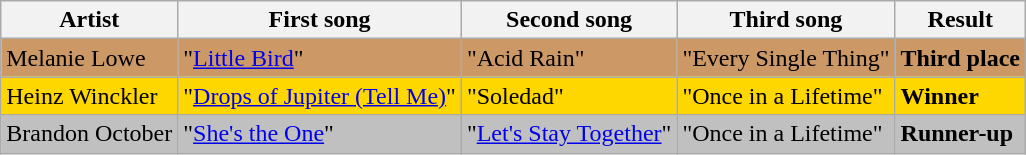<table class=wikitable>
<tr>
<th>Artist</th>
<th>First song</th>
<th>Second song</th>
<th>Third song</th>
<th>Result</th>
</tr>
<tr style = "background:#c96">
<td>Melanie Lowe</td>
<td>"<a href='#'>Little Bird</a>"</td>
<td>"Acid Rain"</td>
<td>"Every Single Thing"</td>
<td><strong>Third place</strong></td>
</tr>
<tr style="background:gold;">
<td>Heinz Winckler</td>
<td>"<a href='#'>Drops of Jupiter (Tell Me)</a>"</td>
<td>"Soledad"</td>
<td>"Once in a Lifetime"</td>
<td><strong>Winner</strong></td>
</tr>
<tr style="background:silver;">
<td>Brandon October</td>
<td>"<a href='#'>She's the One</a>"</td>
<td>"<a href='#'>Let's Stay Together</a>"</td>
<td>"Once in a Lifetime"</td>
<td><strong>Runner-up</strong></td>
</tr>
</table>
